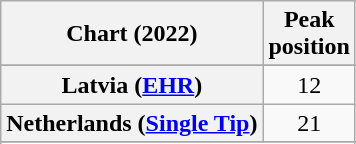<table class="wikitable sortable plainrowheaders" style="text-align:center">
<tr>
<th scope="col">Chart (2022)</th>
<th scope="col">Peak<br>position</th>
</tr>
<tr>
</tr>
<tr>
</tr>
<tr>
<th scope="row">Latvia (<a href='#'>EHR</a>)</th>
<td>12</td>
</tr>
<tr>
<th scope="row">Netherlands (<a href='#'>Single Tip</a>)</th>
<td>21</td>
</tr>
<tr>
</tr>
<tr>
</tr>
</table>
